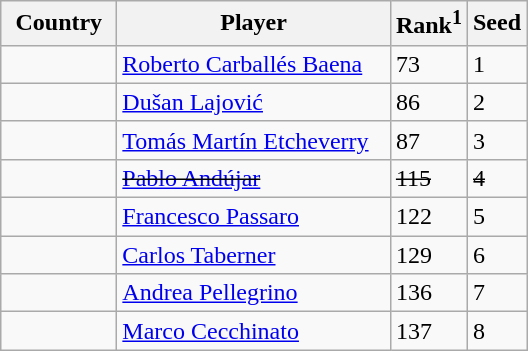<table class="sortable wikitable">
<tr>
<th width="70">Country</th>
<th width="175">Player</th>
<th>Rank<sup>1</sup></th>
<th>Seed</th>
</tr>
<tr>
<td></td>
<td><a href='#'>Roberto Carballés Baena</a></td>
<td>73</td>
<td>1</td>
</tr>
<tr>
<td></td>
<td><a href='#'>Dušan Lajović</a></td>
<td>86</td>
<td>2</td>
</tr>
<tr>
<td></td>
<td><a href='#'>Tomás Martín Etcheverry</a></td>
<td>87</td>
<td>3</td>
</tr>
<tr>
<td><s></s></td>
<td><s><a href='#'>Pablo Andújar</a></s></td>
<td><s>115</s></td>
<td><s>4</s></td>
</tr>
<tr>
<td></td>
<td><a href='#'>Francesco Passaro</a></td>
<td>122</td>
<td>5</td>
</tr>
<tr>
<td></td>
<td><a href='#'>Carlos Taberner</a></td>
<td>129</td>
<td>6</td>
</tr>
<tr>
<td></td>
<td><a href='#'>Andrea Pellegrino</a></td>
<td>136</td>
<td>7</td>
</tr>
<tr>
<td></td>
<td><a href='#'>Marco Cecchinato</a></td>
<td>137</td>
<td>8</td>
</tr>
</table>
